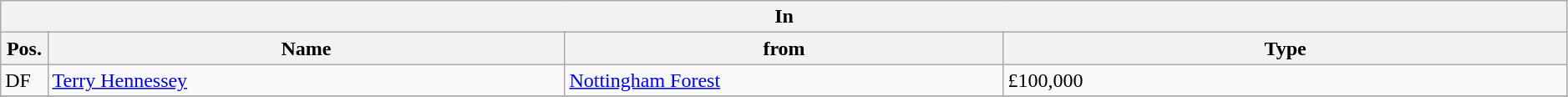<table class="wikitable" style="font-size:100%;width:99%;">
<tr>
<th colspan="4">In</th>
</tr>
<tr>
<th width=3%>Pos.</th>
<th width=33%>Name</th>
<th width=28%>from</th>
<th width=36%>Type</th>
</tr>
<tr>
<td>DF</td>
<td><a href='#'>Terry Hennessey</a></td>
<td><a href='#'>Nottingham Forest</a></td>
<td>£100,000</td>
</tr>
<tr>
</tr>
</table>
